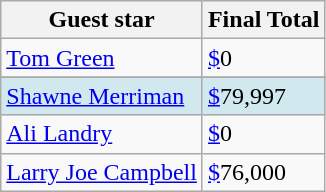<table class="wikitable">
<tr>
<th>Guest star</th>
<th>Final Total</th>
</tr>
<tr>
<td><a href='#'>Tom Green</a></td>
<td><a href='#'>$</a>0</td>
</tr>
<tr>
</tr>
<tr style="background:#D1E8EF;">
<td><a href='#'>Shawne Merriman</a></td>
<td><a href='#'>$</a>79,997</td>
</tr>
<tr>
<td><a href='#'>Ali Landry</a></td>
<td><a href='#'>$</a>0</td>
</tr>
<tr>
<td><a href='#'>Larry Joe Campbell</a></td>
<td><a href='#'>$</a>76,000</td>
</tr>
</table>
